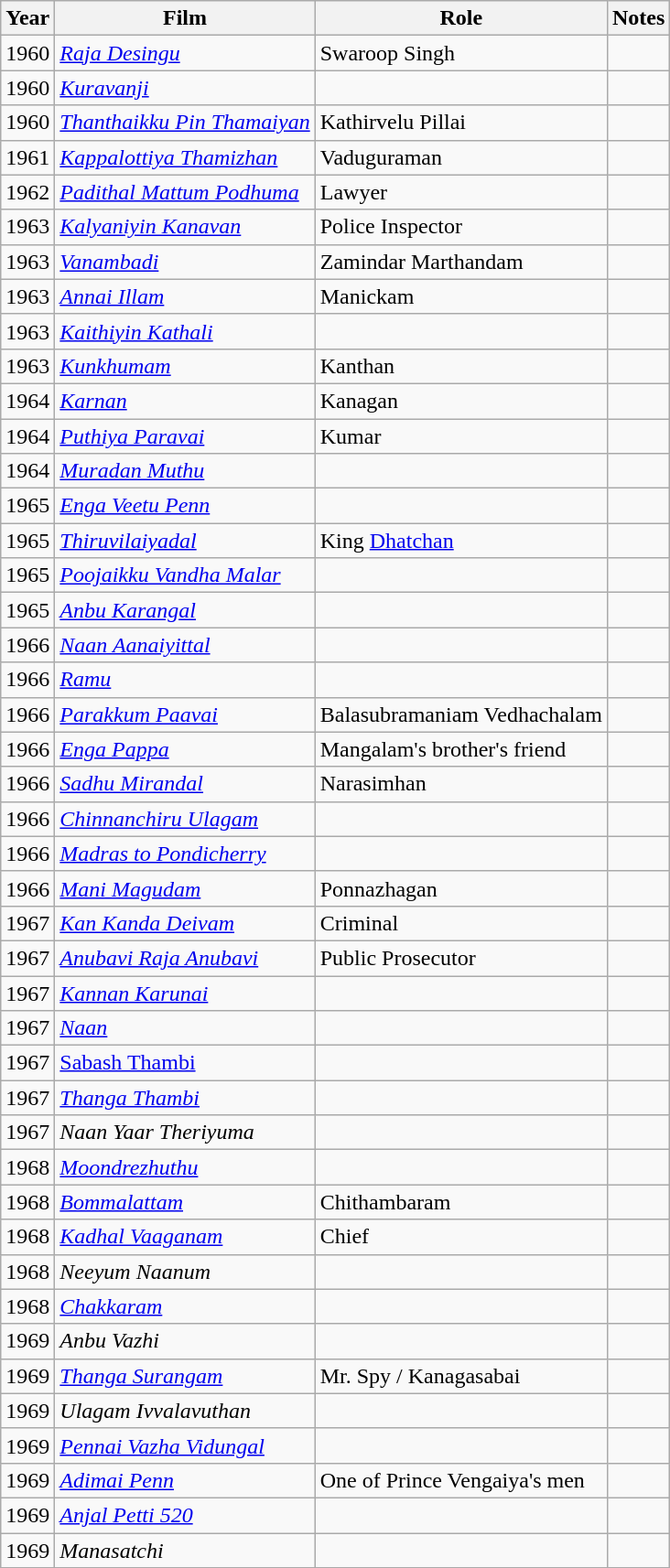<table class="wikitable sortable">
<tr>
<th>Year</th>
<th>Film</th>
<th>Role</th>
<th>Notes</th>
</tr>
<tr>
<td>1960</td>
<td><em><a href='#'>Raja Desingu</a></em></td>
<td>Swaroop Singh</td>
<td></td>
</tr>
<tr>
<td>1960</td>
<td><em><a href='#'>Kuravanji</a></em></td>
<td></td>
<td></td>
</tr>
<tr>
<td>1960</td>
<td><em><a href='#'>Thanthaikku Pin Thamaiyan</a></em></td>
<td>Kathirvelu Pillai</td>
<td></td>
</tr>
<tr>
<td>1961</td>
<td><em><a href='#'>Kappalottiya Thamizhan</a></em></td>
<td>Vaduguraman</td>
<td></td>
</tr>
<tr>
<td>1962</td>
<td><em><a href='#'>Padithal Mattum Podhuma</a></em></td>
<td>Lawyer</td>
<td></td>
</tr>
<tr>
<td>1963</td>
<td><em><a href='#'>Kalyaniyin Kanavan</a></em></td>
<td>Police Inspector</td>
<td></td>
</tr>
<tr>
<td>1963</td>
<td><em><a href='#'>Vanambadi</a></em></td>
<td>Zamindar Marthandam</td>
<td></td>
</tr>
<tr>
<td>1963</td>
<td><em><a href='#'>Annai Illam</a></em></td>
<td>Manickam</td>
<td></td>
</tr>
<tr>
<td>1963</td>
<td><em><a href='#'>Kaithiyin Kathali</a></em></td>
<td></td>
<td></td>
</tr>
<tr>
<td>1963</td>
<td><em><a href='#'>Kunkhumam</a></em></td>
<td>Kanthan</td>
<td></td>
</tr>
<tr>
<td>1964</td>
<td><em><a href='#'>Karnan</a></em></td>
<td>Kanagan</td>
<td></td>
</tr>
<tr>
<td>1964</td>
<td><em><a href='#'>Puthiya Paravai</a></em></td>
<td>Kumar</td>
<td></td>
</tr>
<tr>
<td>1964</td>
<td><em><a href='#'>Muradan Muthu</a></em></td>
<td></td>
<td></td>
</tr>
<tr>
<td>1965</td>
<td><em><a href='#'>Enga Veetu Penn</a></em></td>
<td></td>
<td></td>
</tr>
<tr>
<td>1965</td>
<td><em><a href='#'>Thiruvilaiyadal</a></em></td>
<td>King <a href='#'>Dhatchan</a></td>
<td></td>
</tr>
<tr>
<td>1965</td>
<td><em><a href='#'>Poojaikku Vandha Malar</a></em></td>
<td></td>
<td></td>
</tr>
<tr>
<td>1965</td>
<td><em><a href='#'>Anbu Karangal</a></em></td>
<td></td>
<td></td>
</tr>
<tr>
<td>1966</td>
<td><em><a href='#'>Naan Aanaiyittal</a></em></td>
<td></td>
<td></td>
</tr>
<tr>
<td>1966</td>
<td><em><a href='#'>Ramu</a></em></td>
<td></td>
<td></td>
</tr>
<tr>
<td>1966</td>
<td><em><a href='#'>Parakkum Paavai</a></em></td>
<td>Balasubramaniam Vedhachalam</td>
<td></td>
</tr>
<tr>
<td>1966</td>
<td><em><a href='#'>Enga Pappa</a></em></td>
<td>Mangalam's brother's friend</td>
<td></td>
</tr>
<tr>
<td>1966</td>
<td><em><a href='#'>Sadhu Mirandal</a></em></td>
<td>Narasimhan</td>
<td></td>
</tr>
<tr>
<td>1966</td>
<td><em><a href='#'>Chinnanchiru Ulagam</a></em></td>
<td></td>
<td></td>
</tr>
<tr>
<td>1966</td>
<td><em><a href='#'>Madras to Pondicherry</a></em></td>
<td></td>
<td></td>
</tr>
<tr>
<td>1966</td>
<td><em><a href='#'>Mani Magudam</a></em></td>
<td>Ponnazhagan</td>
<td></td>
</tr>
<tr>
<td>1967</td>
<td><em><a href='#'>Kan Kanda Deivam</a></em></td>
<td>Criminal</td>
<td></td>
</tr>
<tr>
<td>1967</td>
<td><em><a href='#'>Anubavi Raja Anubavi</a></em></td>
<td>Public Prosecutor</td>
<td></td>
</tr>
<tr>
<td>1967</td>
<td><em><a href='#'>Kannan Karunai</a></em></td>
<td></td>
<td></td>
</tr>
<tr>
<td>1967</td>
<td><em><a href='#'>Naan</a></em></td>
<td></td>
<td></td>
</tr>
<tr>
<td>1967</td>
<td><a href='#'>Sabash Thambi</a></td>
<td></td>
<td></td>
</tr>
<tr>
<td>1967</td>
<td><em><a href='#'>Thanga Thambi</a></em></td>
<td></td>
<td></td>
</tr>
<tr>
<td>1967</td>
<td><em>Naan Yaar Theriyuma</em></td>
<td></td>
<td></td>
</tr>
<tr>
<td>1968</td>
<td><em><a href='#'>Moondrezhuthu</a></em></td>
<td></td>
<td></td>
</tr>
<tr>
<td>1968</td>
<td><em><a href='#'>Bommalattam</a></em></td>
<td>Chithambaram</td>
<td></td>
</tr>
<tr>
<td>1968</td>
<td><em><a href='#'>Kadhal Vaaganam</a></em></td>
<td>Chief</td>
<td></td>
</tr>
<tr>
<td>1968</td>
<td><em>Neeyum Naanum</em></td>
<td></td>
<td></td>
</tr>
<tr>
<td>1968</td>
<td><em><a href='#'>Chakkaram</a></em></td>
<td></td>
<td></td>
</tr>
<tr>
<td>1969</td>
<td><em>Anbu Vazhi</em></td>
<td></td>
<td></td>
</tr>
<tr>
<td>1969</td>
<td><em><a href='#'>Thanga Surangam</a></em></td>
<td>Mr. Spy / Kanagasabai</td>
<td></td>
</tr>
<tr>
<td>1969</td>
<td><em>Ulagam Ivvalavuthan</em></td>
<td></td>
<td></td>
</tr>
<tr>
<td>1969</td>
<td><em><a href='#'>Pennai Vazha Vidungal</a></em></td>
<td></td>
<td></td>
</tr>
<tr>
<td>1969</td>
<td><em><a href='#'>Adimai Penn</a></em></td>
<td>One of Prince Vengaiya's men</td>
<td></td>
</tr>
<tr>
<td>1969</td>
<td><em><a href='#'>Anjal Petti 520</a></em></td>
<td></td>
<td></td>
</tr>
<tr>
<td>1969</td>
<td><em>Manasatchi</em></td>
<td></td>
<td></td>
</tr>
<tr>
</tr>
</table>
